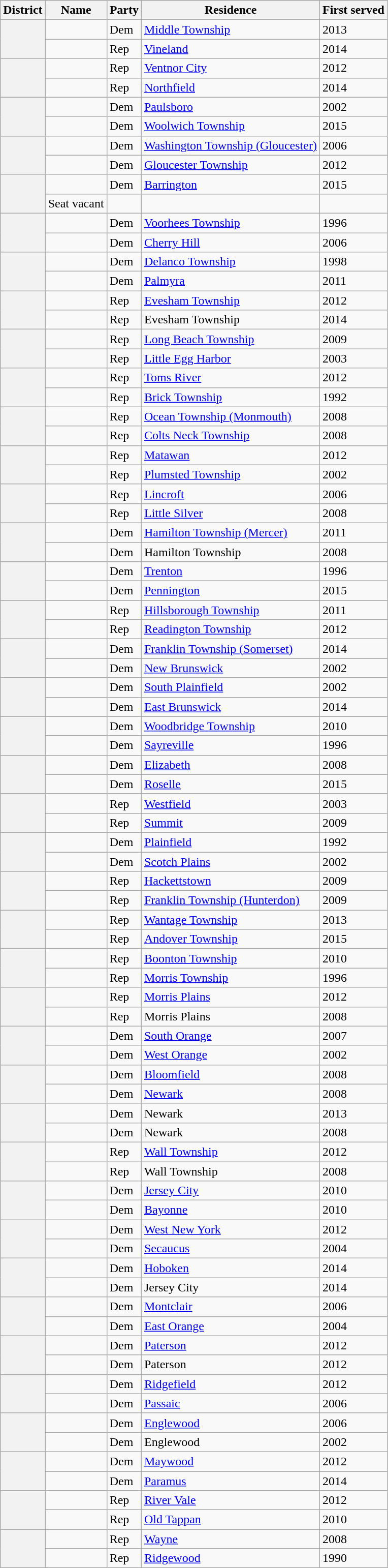<table class="wikitable sortable">
<tr>
<th>District</th>
<th>Name</th>
<th>Party</th>
<th>Residence</th>
<th>First served</th>
</tr>
<tr>
<th rowspan=2></th>
<td></td>
<td>Dem</td>
<td><a href='#'>Middle Township</a></td>
<td>2013</td>
</tr>
<tr>
<td></td>
<td>Rep</td>
<td><a href='#'>Vineland</a></td>
<td>2014</td>
</tr>
<tr>
<th rowspan=2></th>
<td></td>
<td>Rep</td>
<td><a href='#'>Ventnor City</a></td>
<td>2012</td>
</tr>
<tr>
<td></td>
<td>Rep</td>
<td><a href='#'>Northfield</a></td>
<td>2014</td>
</tr>
<tr>
<th rowspan=2></th>
<td></td>
<td>Dem</td>
<td><a href='#'>Paulsboro</a></td>
<td>2002</td>
</tr>
<tr>
<td></td>
<td>Dem</td>
<td><a href='#'>Woolwich Township</a></td>
<td>2015</td>
</tr>
<tr>
<th rowspan=2></th>
<td></td>
<td>Dem</td>
<td><a href='#'>Washington Township (Gloucester)</a></td>
<td>2006</td>
</tr>
<tr>
<td></td>
<td>Dem</td>
<td><a href='#'>Gloucester Township</a></td>
<td>2012</td>
</tr>
<tr>
<th rowspan=2></th>
<td></td>
<td>Dem</td>
<td><a href='#'>Barrington</a></td>
<td>2015</td>
</tr>
<tr>
<td>Seat vacant</td>
<td></td>
<td></td>
<td></td>
</tr>
<tr>
<th rowspan=2></th>
<td></td>
<td>Dem</td>
<td><a href='#'>Voorhees Township</a></td>
<td>1996</td>
</tr>
<tr>
<td></td>
<td>Dem</td>
<td><a href='#'>Cherry Hill</a></td>
<td>2006</td>
</tr>
<tr>
<th rowspan=2></th>
<td></td>
<td>Dem</td>
<td><a href='#'>Delanco Township</a></td>
<td>1998</td>
</tr>
<tr>
<td></td>
<td>Dem</td>
<td><a href='#'>Palmyra</a></td>
<td>2011</td>
</tr>
<tr>
<th rowspan=2></th>
<td></td>
<td>Rep</td>
<td><a href='#'>Evesham Township</a></td>
<td>2012</td>
</tr>
<tr>
<td></td>
<td>Rep</td>
<td>Evesham Township</td>
<td>2014</td>
</tr>
<tr>
<th rowspan=2></th>
<td></td>
<td>Rep</td>
<td><a href='#'>Long Beach Township</a></td>
<td>2009</td>
</tr>
<tr>
<td></td>
<td>Rep</td>
<td><a href='#'>Little Egg Harbor</a></td>
<td>2003</td>
</tr>
<tr>
<th rowspan=2></th>
<td></td>
<td>Rep</td>
<td><a href='#'>Toms River</a></td>
<td>2012</td>
</tr>
<tr>
<td></td>
<td>Rep</td>
<td><a href='#'>Brick Township</a></td>
<td>1992</td>
</tr>
<tr>
<th rowspan=2></th>
<td></td>
<td>Rep</td>
<td><a href='#'>Ocean Township (Monmouth)</a></td>
<td>2008</td>
</tr>
<tr>
<td></td>
<td>Rep</td>
<td><a href='#'>Colts Neck Township</a></td>
<td>2008</td>
</tr>
<tr>
<th rowspan=2></th>
<td></td>
<td>Rep</td>
<td><a href='#'>Matawan</a></td>
<td>2012</td>
</tr>
<tr>
<td></td>
<td>Rep</td>
<td><a href='#'>Plumsted Township</a></td>
<td>2002</td>
</tr>
<tr>
<th rowspan=2></th>
<td></td>
<td>Rep</td>
<td><a href='#'>Lincroft</a></td>
<td>2006</td>
</tr>
<tr>
<td></td>
<td>Rep</td>
<td><a href='#'>Little Silver</a></td>
<td>2008</td>
</tr>
<tr>
<th rowspan=2></th>
<td></td>
<td>Dem</td>
<td><a href='#'>Hamilton Township (Mercer)</a></td>
<td>2011</td>
</tr>
<tr>
<td></td>
<td>Dem</td>
<td>Hamilton Township</td>
<td>2008</td>
</tr>
<tr>
<th rowspan=2></th>
<td></td>
<td>Dem</td>
<td><a href='#'>Trenton</a></td>
<td>1996</td>
</tr>
<tr>
<td></td>
<td>Dem</td>
<td><a href='#'>Pennington</a></td>
<td>2015</td>
</tr>
<tr>
<th rowspan=2></th>
<td></td>
<td>Rep</td>
<td><a href='#'>Hillsborough Township</a></td>
<td>2011</td>
</tr>
<tr>
<td></td>
<td>Rep</td>
<td><a href='#'>Readington Township</a></td>
<td>2012</td>
</tr>
<tr>
<th rowspan=2></th>
<td></td>
<td>Dem</td>
<td><a href='#'>Franklin Township (Somerset)</a></td>
<td>2014</td>
</tr>
<tr>
<td></td>
<td>Dem</td>
<td><a href='#'>New Brunswick</a></td>
<td>2002</td>
</tr>
<tr>
<th rowspan=2></th>
<td></td>
<td>Dem</td>
<td><a href='#'>South Plainfield</a></td>
<td>2002</td>
</tr>
<tr>
<td></td>
<td>Dem</td>
<td><a href='#'>East Brunswick</a></td>
<td>2014</td>
</tr>
<tr>
<th rowspan=2></th>
<td></td>
<td>Dem</td>
<td><a href='#'>Woodbridge Township</a></td>
<td>2010</td>
</tr>
<tr>
<td></td>
<td>Dem</td>
<td><a href='#'>Sayreville</a></td>
<td>1996</td>
</tr>
<tr>
<th rowspan=2></th>
<td></td>
<td>Dem</td>
<td><a href='#'>Elizabeth</a></td>
<td>2008</td>
</tr>
<tr>
<td></td>
<td>Dem</td>
<td><a href='#'>Roselle</a></td>
<td>2015</td>
</tr>
<tr>
<th rowspan=2></th>
<td></td>
<td>Rep</td>
<td><a href='#'>Westfield</a></td>
<td>2003</td>
</tr>
<tr>
<td></td>
<td>Rep</td>
<td><a href='#'>Summit</a></td>
<td>2009</td>
</tr>
<tr>
<th rowspan=2></th>
<td></td>
<td>Dem</td>
<td><a href='#'>Plainfield</a></td>
<td>1992</td>
</tr>
<tr>
<td></td>
<td>Dem</td>
<td><a href='#'>Scotch Plains</a></td>
<td>2002</td>
</tr>
<tr>
<th rowspan=2></th>
<td></td>
<td>Rep</td>
<td><a href='#'>Hackettstown</a></td>
<td>2009</td>
</tr>
<tr>
<td></td>
<td>Rep</td>
<td><a href='#'>Franklin Township (Hunterdon)</a></td>
<td>2009</td>
</tr>
<tr>
<th rowspan=2></th>
<td></td>
<td>Rep</td>
<td><a href='#'>Wantage Township</a></td>
<td>2013</td>
</tr>
<tr>
<td></td>
<td>Rep</td>
<td><a href='#'>Andover Township</a></td>
<td>2015</td>
</tr>
<tr>
<th rowspan=2></th>
<td></td>
<td>Rep</td>
<td><a href='#'>Boonton Township</a></td>
<td>2010</td>
</tr>
<tr>
<td></td>
<td>Rep</td>
<td><a href='#'>Morris Township</a></td>
<td>1996</td>
</tr>
<tr>
<th rowspan=2></th>
<td></td>
<td>Rep</td>
<td><a href='#'>Morris Plains</a></td>
<td>2012</td>
</tr>
<tr>
<td></td>
<td>Rep</td>
<td>Morris Plains</td>
<td>2008</td>
</tr>
<tr>
<th rowspan=2></th>
<td></td>
<td>Dem</td>
<td><a href='#'>South Orange</a></td>
<td>2007</td>
</tr>
<tr>
<td></td>
<td>Dem</td>
<td><a href='#'>West Orange</a></td>
<td>2002</td>
</tr>
<tr>
<th rowspan=2></th>
<td></td>
<td>Dem</td>
<td><a href='#'>Bloomfield</a></td>
<td>2008</td>
</tr>
<tr>
<td></td>
<td>Dem</td>
<td><a href='#'>Newark</a></td>
<td>2008</td>
</tr>
<tr>
<th rowspan=2></th>
<td></td>
<td>Dem</td>
<td>Newark</td>
<td>2013</td>
</tr>
<tr>
<td></td>
<td>Dem</td>
<td>Newark</td>
<td>2008</td>
</tr>
<tr>
<th rowspan=2></th>
<td></td>
<td>Rep</td>
<td><a href='#'>Wall Township</a></td>
<td>2012</td>
</tr>
<tr>
<td></td>
<td>Rep</td>
<td>Wall Township</td>
<td>2008</td>
</tr>
<tr>
<th rowspan=2></th>
<td></td>
<td>Dem</td>
<td><a href='#'>Jersey City</a></td>
<td>2010</td>
</tr>
<tr>
<td></td>
<td>Dem</td>
<td><a href='#'>Bayonne</a></td>
<td>2010</td>
</tr>
<tr>
<th rowspan=2></th>
<td></td>
<td>Dem</td>
<td><a href='#'>West New York</a></td>
<td>2012</td>
</tr>
<tr>
<td></td>
<td>Dem</td>
<td><a href='#'>Secaucus</a></td>
<td>2004</td>
</tr>
<tr>
<th rowspan=2></th>
<td></td>
<td>Dem</td>
<td><a href='#'>Hoboken</a></td>
<td>2014</td>
</tr>
<tr>
<td></td>
<td>Dem</td>
<td>Jersey City</td>
<td>2014</td>
</tr>
<tr>
<th rowspan=2></th>
<td></td>
<td>Dem</td>
<td><a href='#'>Montclair</a></td>
<td>2006</td>
</tr>
<tr>
<td></td>
<td>Dem</td>
<td><a href='#'>East Orange</a></td>
<td>2004</td>
</tr>
<tr>
<th rowspan=2></th>
<td></td>
<td>Dem</td>
<td><a href='#'>Paterson</a></td>
<td>2012</td>
</tr>
<tr>
<td></td>
<td>Dem</td>
<td>Paterson</td>
<td>2012</td>
</tr>
<tr>
<th rowspan=2></th>
<td></td>
<td>Dem</td>
<td><a href='#'>Ridgefield</a></td>
<td>2012</td>
</tr>
<tr>
<td></td>
<td>Dem</td>
<td><a href='#'>Passaic</a></td>
<td>2006</td>
</tr>
<tr>
<th rowspan=2></th>
<td></td>
<td>Dem</td>
<td><a href='#'>Englewood</a></td>
<td>2006</td>
</tr>
<tr>
<td></td>
<td>Dem</td>
<td>Englewood</td>
<td>2002</td>
</tr>
<tr>
<th rowspan=2></th>
<td></td>
<td>Dem</td>
<td><a href='#'>Maywood</a></td>
<td>2012</td>
</tr>
<tr>
<td></td>
<td>Dem</td>
<td><a href='#'>Paramus</a></td>
<td>2014</td>
</tr>
<tr>
<th rowspan=2></th>
<td></td>
<td>Rep</td>
<td><a href='#'>River Vale</a></td>
<td>2012</td>
</tr>
<tr>
<td></td>
<td>Rep</td>
<td><a href='#'>Old Tappan</a></td>
<td>2010</td>
</tr>
<tr>
<th rowspan=2></th>
<td></td>
<td>Rep</td>
<td><a href='#'>Wayne</a></td>
<td>2008</td>
</tr>
<tr>
<td></td>
<td>Rep</td>
<td><a href='#'>Ridgewood</a></td>
<td>1990</td>
</tr>
</table>
